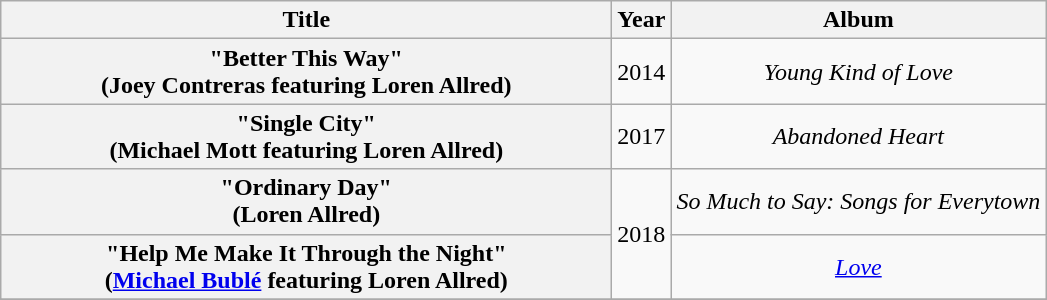<table class="wikitable plainrowheaders" style="text-align:center;">
<tr>
<th scope="col" style="width:25em;">Title</th>
<th scope="col" style="width:1em;">Year</th>
<th scope="col">Album</th>
</tr>
<tr>
<th scope="row">"Better This Way"<br><span>(Joey Contreras featuring Loren Allred)</span></th>
<td>2014</td>
<td><em>Young Kind of Love</em></td>
</tr>
<tr>
<th scope="row">"Single City"<br><span>(Michael Mott featuring Loren Allred)</span></th>
<td>2017</td>
<td><em>Abandoned Heart</em></td>
</tr>
<tr>
<th scope="row">"Ordinary Day"<br><span>(Loren Allred)</span></th>
<td rowspan="2">2018</td>
<td><em>So Much to Say: Songs for Everytown</em></td>
</tr>
<tr>
<th scope="row">"Help Me Make It Through the Night"<br><span>(<a href='#'>Michael Bublé</a> featuring Loren Allred)</span></th>
<td><em><a href='#'>Love</a></em></td>
</tr>
<tr>
</tr>
</table>
